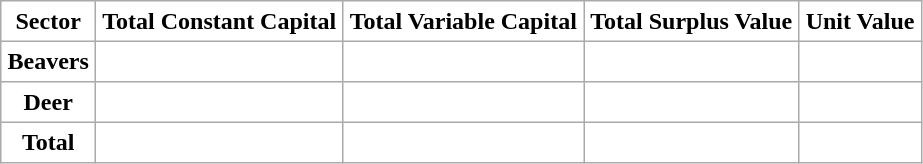<table border="2" cellpadding="4" cellspacing="0" style="vertical-align:center;text-align:center; border: 1px #aaa solid; border-collapse: collapse;">
<tr>
<th>Sector</th>
<th>Total Constant Capital <br></th>
<th>Total Variable Capital <br></th>
<th>Total Surplus Value <br></th>
<th>Unit Value <br></th>
</tr>
<tr>
<th>Beavers</th>
<td></td>
<td></td>
<td></td>
<td></td>
</tr>
<tr>
<th>Deer</th>
<td></td>
<td></td>
<td></td>
<td></td>
</tr>
<tr>
<th>Total</th>
<td></td>
<td></td>
<td></td>
<td></td>
</tr>
</table>
